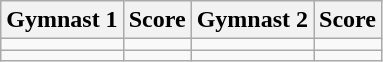<table class="wikitable">
<tr>
<th>Gymnast 1</th>
<th>Score</th>
<th>Gymnast 2</th>
<th>Score</th>
</tr>
<tr>
<td></td>
<td></td>
<td></td>
<td></td>
</tr>
<tr>
<td></td>
<td></td>
<td></td>
<td></td>
</tr>
</table>
